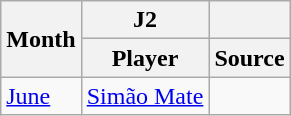<table class="wikitable">
<tr>
<th rowspan="2">Month</th>
<th>J2</th>
<th></th>
</tr>
<tr>
<th>Player</th>
<th>Source</th>
</tr>
<tr>
<td><a href='#'>June</a></td>
<td> <a href='#'>Simão Mate</a></td>
<td></td>
</tr>
</table>
